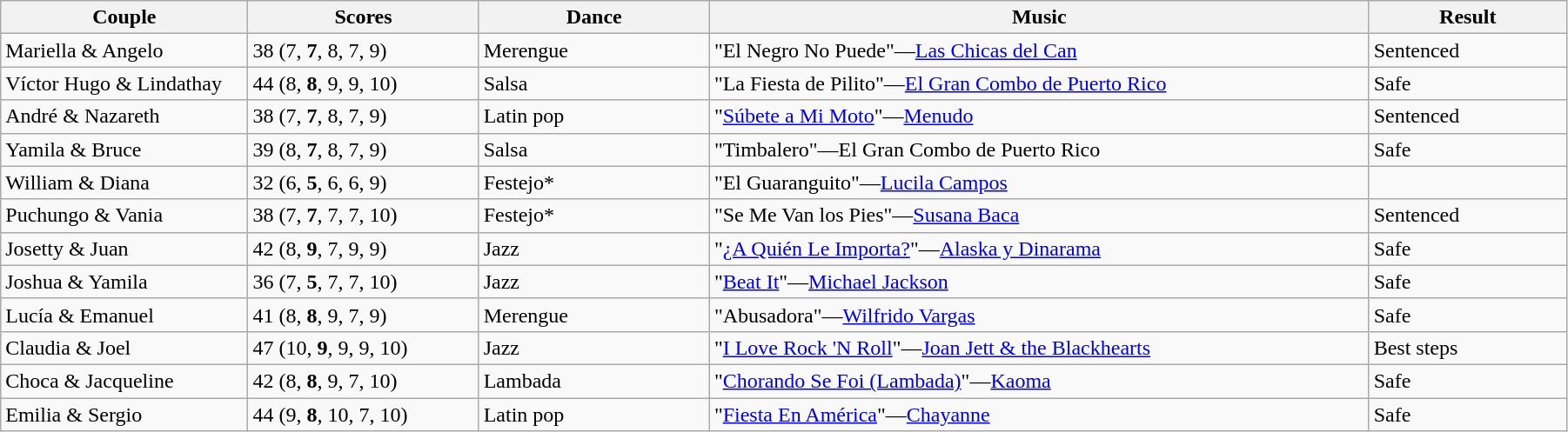<table class="wikitable sortable" style="width:95%; white-space:nowrap">
<tr>
<th style="width:15%;">Couple</th>
<th style="width:14%;">Scores</th>
<th style="width:14%;">Dance</th>
<th style="width:40%;">Music</th>
<th style="width:12%;">Result</th>
</tr>
<tr>
<td>Mariella & Angelo</td>
<td>38 (7, <strong>7</strong>, 8, 7, 9)</td>
<td>Merengue</td>
<td>"El Negro No Puede"—<a href='#'>Las Chicas del Can</a></td>
<td>Sentenced</td>
</tr>
<tr>
<td>Víctor Hugo & Lindathay</td>
<td>44 (8, <strong>8</strong>, 9, 9, 10)</td>
<td>Salsa</td>
<td>"La Fiesta de Pilito"—<a href='#'>El Gran Combo de Puerto Rico</a></td>
<td>Safe</td>
</tr>
<tr>
<td>André & Nazareth</td>
<td>38 (7, <strong>7</strong>, 8, 7, 9)</td>
<td>Latin pop</td>
<td>"<a href='#'>Súbete a Mi Moto</a>"—<a href='#'>Menudo</a></td>
<td>Sentenced</td>
</tr>
<tr>
<td>Yamila & Bruce</td>
<td>39 (8, <strong>7</strong>, 8, 7, 9)</td>
<td>Salsa</td>
<td>"Timbalero"—El Gran Combo de Puerto Rico</td>
<td>Safe</td>
</tr>
<tr>
<td>William & Diana</td>
<td>32 (6, <strong>5</strong>, 6, 6, 9)</td>
<td>Festejo*</td>
<td>"El Guaranguito"—<a href='#'>Lucila Campos</a></td>
<td></td>
</tr>
<tr>
<td>Puchungo & Vania</td>
<td>38 (7, <strong>7</strong>, 7, 7, 10)</td>
<td>Festejo*</td>
<td>"Se Me Van los Pies"—<a href='#'>Susana Baca</a></td>
<td>Sentenced</td>
</tr>
<tr>
<td>Josetty & Juan</td>
<td>42 (8, <strong>9</strong>, 7, 9, 9)</td>
<td>Jazz</td>
<td>"<a href='#'>¿A Quién Le Importa?</a>"—<a href='#'>Alaska y Dinarama</a></td>
<td>Safe</td>
</tr>
<tr>
<td>Joshua & Yamila</td>
<td>36 (7, <strong>5</strong>, 7, 7, 10)</td>
<td>Jazz</td>
<td>"<a href='#'>Beat It</a>"—<a href='#'>Michael Jackson</a></td>
<td>Safe</td>
</tr>
<tr>
<td>Lucía & Emanuel</td>
<td>41 (8, <strong>8</strong>, 9, 7, 9)</td>
<td>Merengue</td>
<td>"Abusadora"—<a href='#'>Wilfrido Vargas</a></td>
<td>Safe</td>
</tr>
<tr>
<td>Claudia & Joel</td>
<td>47 (10, <strong>9</strong>, 9, 9, 10)</td>
<td>Jazz</td>
<td>"<a href='#'>I Love Rock 'N Roll</a>"—<a href='#'>Joan Jett & the Blackhearts</a></td>
<td>Best steps</td>
</tr>
<tr>
<td>Choca & Jacqueline</td>
<td>42 (8, <strong>8</strong>, 9, 7, 10)</td>
<td>Lambada</td>
<td>"<a href='#'>Chorando Se Foi (Lambada)</a>"—<a href='#'>Kaoma</a></td>
<td>Safe</td>
</tr>
<tr>
<td>Emilia & Sergio</td>
<td>44 (9, <strong>8</strong>, 10, 7, 10)</td>
<td>Latin pop</td>
<td>"<a href='#'>Fiesta En América</a>"—<a href='#'>Chayanne</a></td>
<td>Safe</td>
</tr>
</table>
